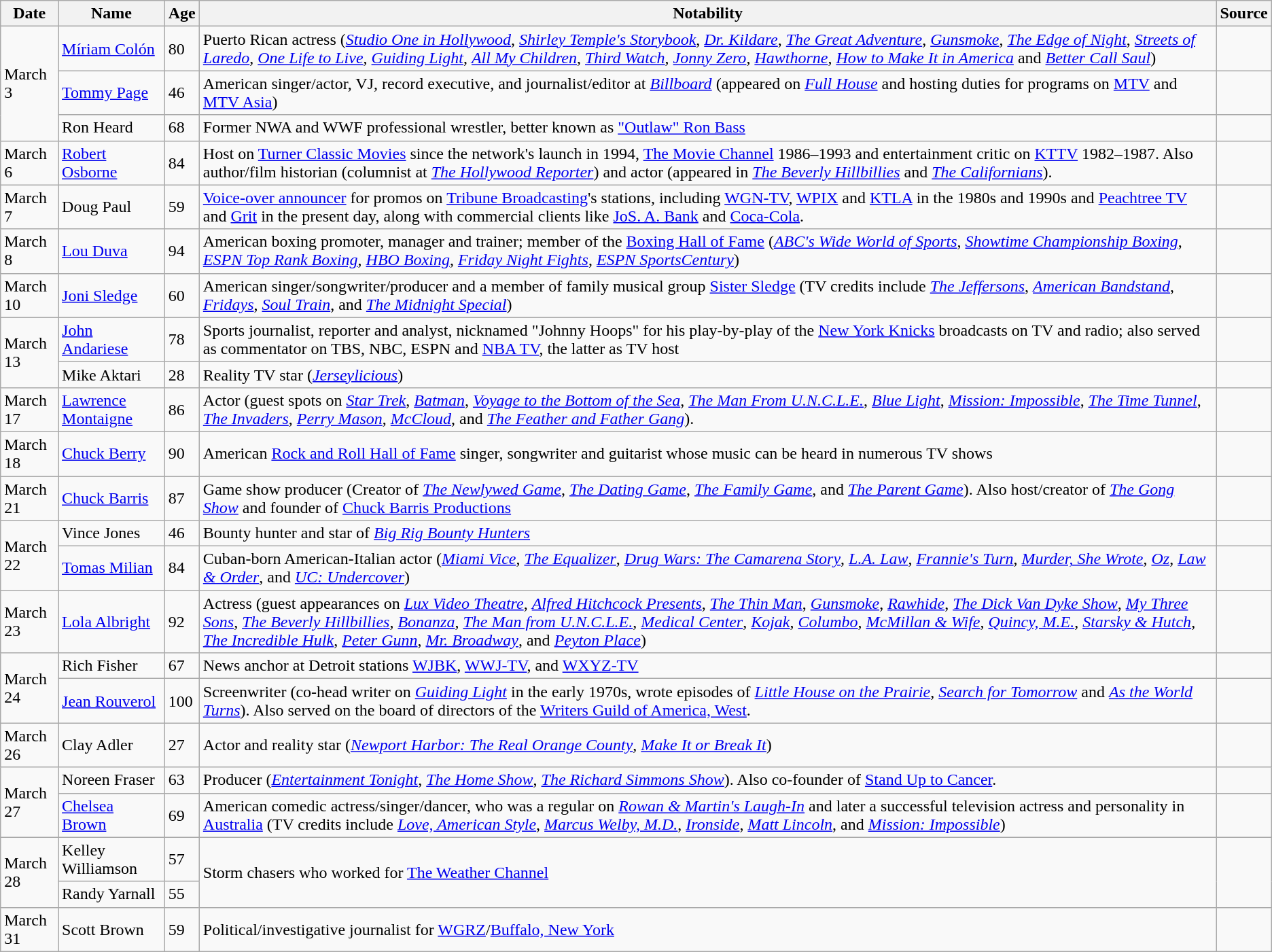<table class="wikitable sortable">
<tr ">
<th>Date</th>
<th>Name</th>
<th>Age</th>
<th class="unsortable">Notability</th>
<th class="unsortable">Source</th>
</tr>
<tr>
<td rowspan="3">March 3</td>
<td><a href='#'>Míriam Colón</a></td>
<td>80</td>
<td>Puerto Rican actress (<em><a href='#'>Studio One in Hollywood</a></em>, <em><a href='#'>Shirley Temple's Storybook</a></em>, <em><a href='#'>Dr. Kildare</a></em>, <em><a href='#'>The Great Adventure</a></em>, <em><a href='#'>Gunsmoke</a></em>, <em><a href='#'>The Edge of Night</a></em>, <em><a href='#'>Streets of Laredo</a></em>, <em><a href='#'>One Life to Live</a></em>, <em><a href='#'>Guiding Light</a></em>, <em><a href='#'>All My Children</a></em>, <em><a href='#'>Third Watch</a></em>, <em><a href='#'>Jonny Zero</a></em>, <em><a href='#'>Hawthorne</a></em>, <em><a href='#'>How to Make It in America</a></em> and <em><a href='#'>Better Call Saul</a></em>)</td>
<td></td>
</tr>
<tr>
<td><a href='#'>Tommy Page</a></td>
<td>46</td>
<td>American singer/actor, VJ, record executive, and journalist/editor at <em><a href='#'>Billboard</a></em> (appeared on <em><a href='#'>Full House</a></em> and hosting duties for programs on <a href='#'>MTV</a> and <a href='#'>MTV Asia</a>)</td>
<td></td>
</tr>
<tr>
<td>Ron Heard</td>
<td>68</td>
<td>Former NWA and WWF professional wrestler, better known as <a href='#'>"Outlaw" Ron Bass</a></td>
<td></td>
</tr>
<tr>
<td>March 6</td>
<td><a href='#'>Robert Osborne</a></td>
<td>84</td>
<td>Host on <a href='#'>Turner Classic Movies</a> since the network's launch in 1994, <a href='#'>The Movie Channel</a> 1986–1993 and entertainment critic on <a href='#'>KTTV</a> 1982–1987. Also author/film historian (columnist at <em><a href='#'>The Hollywood Reporter</a></em>) and actor (appeared in <em><a href='#'>The Beverly Hillbillies</a></em> and <em><a href='#'>The Californians</a></em>).</td>
<td></td>
</tr>
<tr>
<td>March 7</td>
<td>Doug Paul</td>
<td>59</td>
<td><a href='#'>Voice-over announcer</a> for promos on <a href='#'>Tribune Broadcasting</a>'s stations, including <a href='#'>WGN-TV</a>, <a href='#'>WPIX</a> and <a href='#'>KTLA</a> in the 1980s and 1990s and <a href='#'>Peachtree TV</a> and <a href='#'>Grit</a> in the present day, along with commercial clients like <a href='#'>JoS. A. Bank</a> and <a href='#'>Coca-Cola</a>.</td>
<td></td>
</tr>
<tr>
<td>March 8</td>
<td><a href='#'>Lou Duva</a></td>
<td>94</td>
<td>American boxing promoter, manager and trainer; member of the <a href='#'>Boxing Hall of Fame</a> (<em><a href='#'>ABC's Wide World of Sports</a></em>, <em><a href='#'>Showtime Championship Boxing</a></em>, <em><a href='#'>ESPN Top Rank Boxing</a></em>, <em><a href='#'>HBO Boxing</a></em>, <em><a href='#'>Friday Night Fights</a></em>, <em><a href='#'>ESPN SportsCentury</a></em>)</td>
<td></td>
</tr>
<tr>
<td>March 10</td>
<td><a href='#'>Joni Sledge</a></td>
<td>60</td>
<td>American singer/songwriter/producer and a member of family musical group <a href='#'>Sister Sledge</a> (TV credits include <em><a href='#'>The Jeffersons</a></em>, <em><a href='#'>American Bandstand</a></em>, <em><a href='#'>Fridays</a></em>, <em><a href='#'>Soul Train</a></em>, and <em><a href='#'>The Midnight Special</a></em>)</td>
<td></td>
</tr>
<tr>
<td rowspan="2">March 13</td>
<td><a href='#'>John Andariese</a></td>
<td>78</td>
<td>Sports journalist, reporter and analyst, nicknamed "Johnny Hoops" for his play-by-play of the <a href='#'>New York Knicks</a> broadcasts on TV and radio; also served as commentator on TBS, NBC, ESPN and <a href='#'>NBA TV</a>, the latter as TV host</td>
<td></td>
</tr>
<tr>
<td>Mike Aktari</td>
<td>28</td>
<td>Reality TV star (<em><a href='#'>Jerseylicious</a></em>)</td>
<td></td>
</tr>
<tr>
<td>March 17</td>
<td><a href='#'>Lawrence Montaigne</a></td>
<td>86</td>
<td>Actor (guest spots on <em><a href='#'>Star Trek</a></em>, <em><a href='#'>Batman</a></em>, <em><a href='#'>Voyage to the Bottom of the Sea</a></em>, <em><a href='#'>The Man From U.N.C.L.E.</a></em>, <em><a href='#'>Blue Light</a></em>, <em><a href='#'>Mission: Impossible</a></em>, <em><a href='#'>The Time Tunnel</a></em>, <em><a href='#'>The Invaders</a></em>, <em><a href='#'>Perry Mason</a></em>, <em><a href='#'>McCloud</a></em>, and <em><a href='#'>The Feather and Father Gang</a></em>).</td>
<td></td>
</tr>
<tr>
<td>March 18</td>
<td><a href='#'>Chuck Berry</a></td>
<td>90</td>
<td>American <a href='#'>Rock and Roll Hall of Fame</a> singer, songwriter and guitarist whose music can be heard in numerous TV shows</td>
<td></td>
</tr>
<tr>
<td>March 21</td>
<td><a href='#'>Chuck Barris</a></td>
<td>87</td>
<td>Game show producer (Creator of <em><a href='#'>The Newlywed Game</a></em>, <em><a href='#'>The Dating Game</a></em>, <em><a href='#'>The Family Game</a></em>, and <em><a href='#'>The Parent Game</a></em>). Also host/creator of <em><a href='#'>The Gong Show</a></em> and founder of <a href='#'>Chuck Barris Productions</a></td>
<td></td>
</tr>
<tr>
<td rowspan="2">March 22</td>
<td>Vince Jones</td>
<td>46</td>
<td>Bounty hunter and star of <em><a href='#'>Big Rig Bounty Hunters</a></em></td>
<td></td>
</tr>
<tr>
<td><a href='#'>Tomas Milian</a></td>
<td>84</td>
<td>Cuban-born American-Italian actor (<em><a href='#'>Miami Vice</a></em>, <em><a href='#'>The Equalizer</a></em>, <em><a href='#'>Drug Wars: The Camarena Story</a></em>, <em><a href='#'>L.A. Law</a></em>, <em><a href='#'>Frannie's Turn</a></em>, <em><a href='#'>Murder, She Wrote</a></em>, <em><a href='#'>Oz</a></em>, <em><a href='#'>Law & Order</a></em>, and <em><a href='#'>UC: Undercover</a></em>)</td>
<td></td>
</tr>
<tr>
<td>March 23</td>
<td><a href='#'>Lola Albright</a></td>
<td>92</td>
<td>Actress (guest appearances on <em><a href='#'>Lux Video Theatre</a></em>, <em><a href='#'>Alfred Hitchcock Presents</a></em>, <em><a href='#'>The Thin Man</a></em>, <em><a href='#'>Gunsmoke</a></em>, <em><a href='#'>Rawhide</a></em>, <em><a href='#'>The Dick Van Dyke Show</a></em>, <em><a href='#'>My Three Sons</a></em>, <em><a href='#'>The Beverly Hillbillies</a></em>, <em><a href='#'>Bonanza</a></em>, <em><a href='#'>The Man from U.N.C.L.E.</a></em>, <em><a href='#'>Medical Center</a></em>, <em><a href='#'>Kojak</a></em>, <em><a href='#'>Columbo</a></em>, <em><a href='#'>McMillan & Wife</a></em>, <em><a href='#'>Quincy, M.E.</a></em>, <em><a href='#'>Starsky & Hutch</a></em>, <em><a href='#'>The Incredible Hulk</a></em>, <em><a href='#'>Peter Gunn</a></em>, <em><a href='#'>Mr. Broadway</a></em>, and <em><a href='#'>Peyton Place</a></em>)</td>
<td></td>
</tr>
<tr>
<td rowspan="2">March 24</td>
<td>Rich Fisher</td>
<td>67</td>
<td>News anchor at Detroit stations <a href='#'>WJBK</a>, <a href='#'>WWJ-TV</a>, and <a href='#'>WXYZ-TV</a></td>
<td></td>
</tr>
<tr>
<td><a href='#'>Jean Rouverol</a></td>
<td>100</td>
<td>Screenwriter (co-head writer on <em><a href='#'>Guiding Light</a></em> in the early 1970s, wrote episodes of <em><a href='#'>Little House on the Prairie</a></em>, <em><a href='#'>Search for Tomorrow</a></em> and <em><a href='#'>As the World Turns</a></em>). Also served on the board of directors of the <a href='#'>Writers Guild of America, West</a>.</td>
<td></td>
</tr>
<tr>
<td>March 26</td>
<td>Clay Adler</td>
<td>27</td>
<td>Actor and reality star (<em><a href='#'>Newport Harbor: The Real Orange County</a></em>, <em><a href='#'>Make It or Break It</a></em>)</td>
<td></td>
</tr>
<tr>
<td rowspan="2">March 27</td>
<td>Noreen Fraser</td>
<td>63</td>
<td>Producer (<em><a href='#'>Entertainment Tonight</a></em>, <em><a href='#'>The Home Show</a></em>, <em><a href='#'>The Richard Simmons Show</a></em>). Also co-founder of <a href='#'>Stand Up to Cancer</a>.</td>
<td></td>
</tr>
<tr>
<td><a href='#'>Chelsea Brown</a></td>
<td>69</td>
<td>American comedic actress/singer/dancer, who was a regular on <em><a href='#'>Rowan & Martin's Laugh-In</a></em> and later a successful television actress and personality in <a href='#'>Australia</a> (TV credits include <em><a href='#'>Love, American Style</a></em>, <em><a href='#'>Marcus Welby, M.D.</a></em>, <em><a href='#'>Ironside</a></em>, <em><a href='#'>Matt Lincoln</a></em>, and <em><a href='#'>Mission: Impossible</a></em>)</td>
<td></td>
</tr>
<tr>
<td rowspan="2">March 28</td>
<td>Kelley Williamson</td>
<td>57</td>
<td rowspan="2">Storm chasers who worked for <a href='#'>The Weather Channel</a></td>
<td rowspan="2"></td>
</tr>
<tr>
<td>Randy Yarnall</td>
<td>55</td>
</tr>
<tr>
<td>March 31</td>
<td>Scott Brown</td>
<td>59</td>
<td>Political/investigative journalist for <a href='#'>WGRZ</a>/<a href='#'>Buffalo, New York</a></td>
<td></td>
</tr>
</table>
